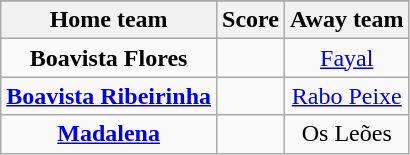<table class="wikitable" style="text-align: center">
<tr>
</tr>
<tr>
<th>Home team</th>
<th>Score</th>
<th>Away team</th>
</tr>
<tr>
<td><strong>Boavista Flores</strong> </td>
<td></td>
<td><a href='#'>Fayal</a> </td>
</tr>
<tr>
<td><strong><a href='#'>Boavista Ribeirinha</a></strong> </td>
<td></td>
<td><a href='#'>Rabo Peixe</a> </td>
</tr>
<tr>
<td><strong><a href='#'>Madalena</a></strong> </td>
<td></td>
<td>Os Leões </td>
</tr>
</table>
